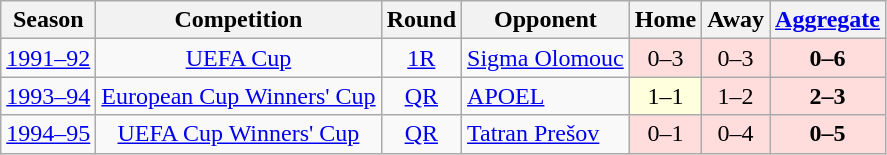<table class="wikitable" style="font-size:100%; text-align: center;">
<tr>
<th>Season</th>
<th>Competition</th>
<th>Round</th>
<th>Opponent</th>
<th>Home</th>
<th>Away</th>
<th><a href='#'>Aggregate</a></th>
</tr>
<tr>
<td><a href='#'>1991–92</a></td>
<td><a href='#'>UEFA Cup</a></td>
<td><a href='#'>1R</a></td>
<td align="left"> <a href='#'>Sigma Olomouc</a></td>
<td bgcolor="#ffdddd" style="text-align:center;">0–3</td>
<td bgcolor="#ffdddd" style="text-align:center;">0–3</td>
<td bgcolor="#ffdddd" style="text-align:center;"><strong>0–6</strong></td>
</tr>
<tr>
<td><a href='#'>1993–94</a></td>
<td><a href='#'>European Cup Winners' Cup</a></td>
<td><a href='#'>QR</a></td>
<td align="left"> <a href='#'>APOEL</a></td>
<td bgcolor="#ffffdd" style="text-align:center;">1–1</td>
<td bgcolor="#ffdddd" style="text-align:center;">1–2</td>
<td bgcolor="#ffdddd" style="text-align:center;"><strong>2–3</strong></td>
</tr>
<tr>
<td><a href='#'>1994–95</a></td>
<td><a href='#'>UEFA Cup Winners' Cup</a></td>
<td><a href='#'>QR</a></td>
<td align="left"> <a href='#'>Tatran Prešov</a></td>
<td bgcolor="#ffdddd" style="text-align:center;">0–1</td>
<td bgcolor="#ffdddd" style="text-align:center;">0–4</td>
<td bgcolor="#ffdddd" style="text-align:center;"><strong>0–5</strong></td>
</tr>
</table>
